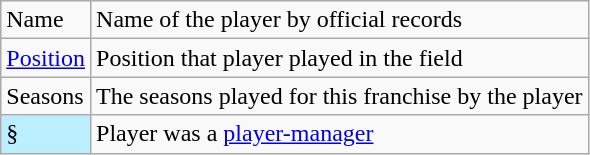<table class="wikitable">
<tr>
<td>Name</td>
<td>Name of the player by official records</td>
</tr>
<tr>
<td><a href='#'>Position</a></td>
<td>Position that player played in the field</td>
</tr>
<tr>
<td>Seasons</td>
<td>The seasons played for this franchise by the player</td>
</tr>
<tr>
<td style="background-color: #bbeeff">§</td>
<td>Player was a <a href='#'>player-manager</a></td>
</tr>
</table>
